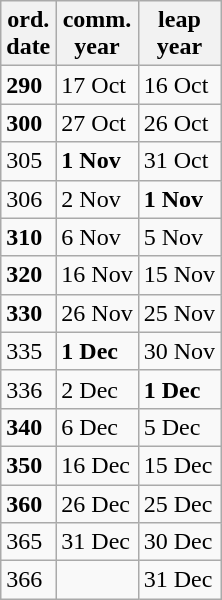<table class="wikitable" style="float:left">
<tr>
<th>ord. <br> date</th>
<th>comm. <br> year</th>
<th>leap <br> year</th>
</tr>
<tr>
<td><strong>290</strong></td>
<td>17 Oct</td>
<td>16 Oct</td>
</tr>
<tr>
<td><strong>300</strong></td>
<td>27 Oct</td>
<td>26 Oct</td>
</tr>
<tr>
<td>305</td>
<td><strong>1 Nov</strong></td>
<td>31 Oct</td>
</tr>
<tr>
<td>306</td>
<td>2 Nov</td>
<td><strong>1 Nov</strong></td>
</tr>
<tr>
<td><strong>310</strong></td>
<td>6 Nov</td>
<td>5 Nov</td>
</tr>
<tr>
<td><strong>320</strong></td>
<td>16 Nov</td>
<td>15 Nov</td>
</tr>
<tr>
<td><strong>330</strong></td>
<td>26 Nov</td>
<td>25 Nov</td>
</tr>
<tr>
<td>335</td>
<td><strong>1 Dec</strong></td>
<td>30 Nov</td>
</tr>
<tr>
<td>336</td>
<td>2 Dec</td>
<td><strong>1 Dec</strong></td>
</tr>
<tr>
<td><strong>340</strong></td>
<td>6 Dec</td>
<td>5 Dec</td>
</tr>
<tr>
<td><strong>350</strong></td>
<td>16 Dec</td>
<td>15 Dec</td>
</tr>
<tr>
<td><strong>360</strong></td>
<td>26 Dec</td>
<td>25 Dec</td>
</tr>
<tr>
<td>365</td>
<td>31 Dec</td>
<td>30 Dec</td>
</tr>
<tr>
<td>366</td>
<td></td>
<td>31 Dec</td>
</tr>
</table>
